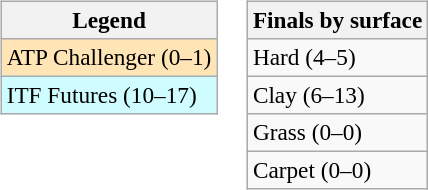<table>
<tr valign=top>
<td><br><table class=wikitable style=font-size:97%>
<tr>
<th>Legend</th>
</tr>
<tr bgcolor=moccasin>
<td>ATP Challenger (0–1)</td>
</tr>
<tr bgcolor=cffcff>
<td>ITF Futures (10–17)</td>
</tr>
</table>
</td>
<td><br><table class=wikitable style=font-size:97%>
<tr>
<th>Finals by surface</th>
</tr>
<tr>
<td>Hard (4–5)</td>
</tr>
<tr>
<td>Clay (6–13)</td>
</tr>
<tr>
<td>Grass (0–0)</td>
</tr>
<tr>
<td>Carpet (0–0)</td>
</tr>
</table>
</td>
</tr>
</table>
